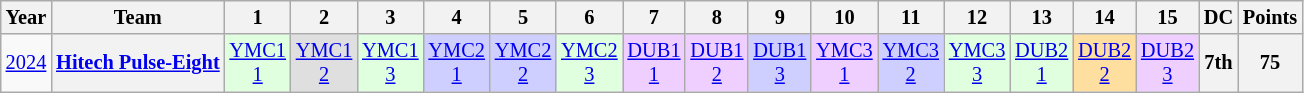<table class="wikitable" style="text-align:center; font-size:85%">
<tr>
<th>Year</th>
<th>Team</th>
<th>1</th>
<th>2</th>
<th>3</th>
<th>4</th>
<th>5</th>
<th>6</th>
<th>7</th>
<th>8</th>
<th>9</th>
<th>10</th>
<th>11</th>
<th>12</th>
<th>13</th>
<th>14</th>
<th>15</th>
<th>DC</th>
<th>Points</th>
</tr>
<tr>
<td><a href='#'>2024</a></td>
<th nowrap><a href='#'>Hitech Pulse-Eight</a></th>
<td style="background:#DFFFDF;"><a href='#'>YMC1<br>1</a><br></td>
<td style="background:#DFDFDF;"><a href='#'>YMC1<br>2</a><br></td>
<td style="background:#DFFFDF;"><a href='#'>YMC1<br>3</a><br></td>
<td style="background:#CFCFFF;"><a href='#'>YMC2<br>1</a><br></td>
<td style="background:#CFCFFF;"><a href='#'>YMC2<br>2</a><br></td>
<td style="background:#DFFFDF;"><a href='#'>YMC2<br>3</a><br></td>
<td style="background:#EFCFFF;"><a href='#'>DUB1<br>1</a><br></td>
<td style="background:#EFCFFF;"><a href='#'>DUB1<br>2</a><br></td>
<td style="background:#CFCFFF;"><a href='#'>DUB1<br>3</a><br></td>
<td style="background:#EFCFFF;"><a href='#'>YMC3<br>1</a><br></td>
<td style="background:#CFCFFF;"><a href='#'>YMC3<br>2</a><br></td>
<td style="background:#DFFFDF;"><a href='#'>YMC3<br>3</a><br></td>
<td style="background:#DFFFDF;"><a href='#'>DUB2<br>1</a><br></td>
<td style="background:#FFDF9F;"><a href='#'>DUB2<br>2</a><br></td>
<td style="background:#EFCFFF;"><a href='#'>DUB2<br>3</a><br></td>
<th>7th</th>
<th>75</th>
</tr>
</table>
